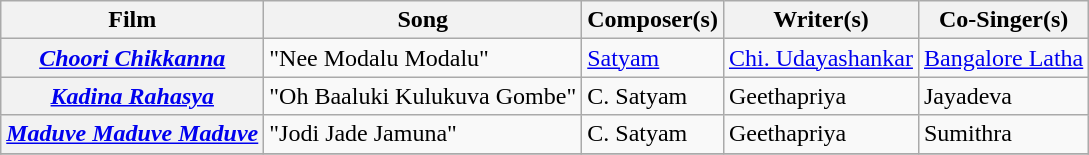<table class="wikitable">
<tr>
<th>Film</th>
<th>Song</th>
<th>Composer(s)</th>
<th>Writer(s)</th>
<th>Co-Singer(s)</th>
</tr>
<tr>
<th rowspan=><em><a href='#'>Choori Chikkanna</a></em></th>
<td Rowspan=>"Nee Modalu Modalu"</td>
<td><a href='#'>Satyam</a></td>
<td rowspan=><a href='#'>Chi. Udayashankar</a></td>
<td Rowspan=><a href='#'>Bangalore Latha</a></td>
</tr>
<tr>
<th><em><a href='#'>Kadina Rahasya</a></em></th>
<td>"Oh Baaluki Kulukuva Gombe"</td>
<td>C. Satyam</td>
<td>Geethapriya</td>
<td>Jayadeva</td>
</tr>
<tr>
<th><em><a href='#'>Maduve Maduve Maduve</a></em></th>
<td>"Jodi Jade Jamuna"</td>
<td>C. Satyam</td>
<td>Geethapriya</td>
<td>Sumithra</td>
</tr>
<tr>
</tr>
</table>
